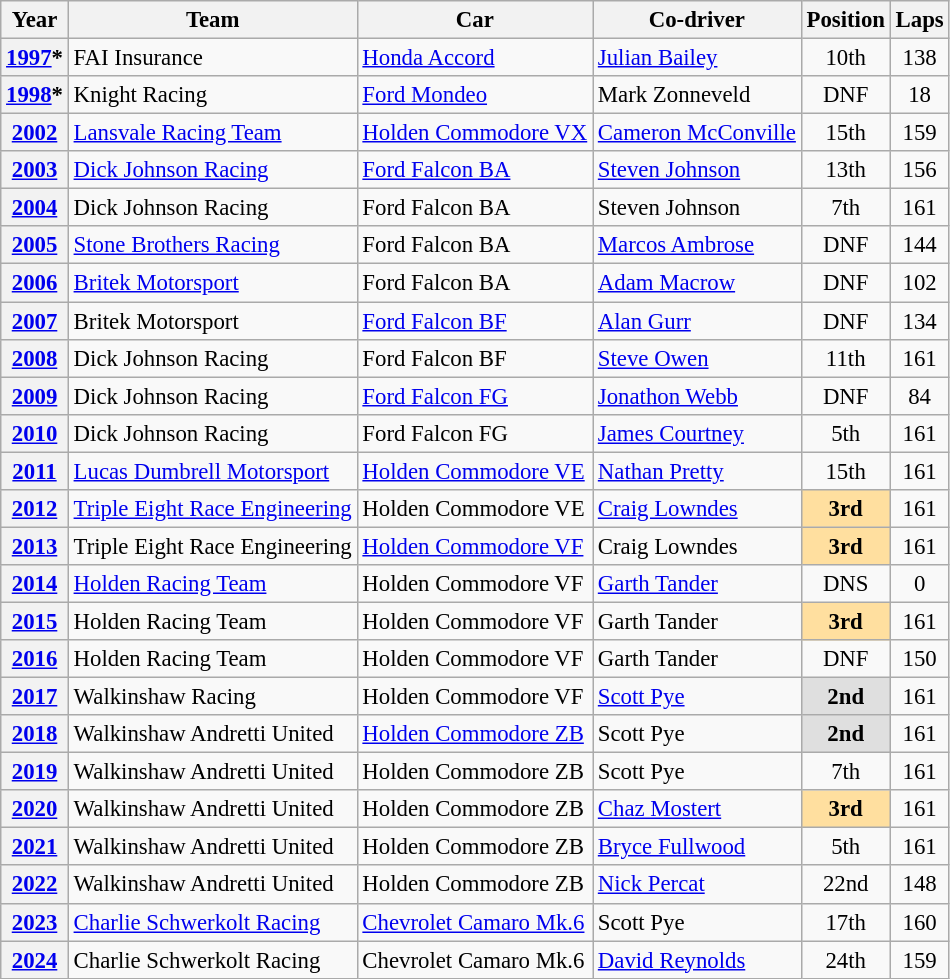<table class="wikitable" style="font-size: 95%;">
<tr>
<th>Year</th>
<th>Team</th>
<th>Car</th>
<th>Co-driver</th>
<th>Position</th>
<th>Laps</th>
</tr>
<tr>
<th><a href='#'>1997</a>*</th>
<td>FAI Insurance</td>
<td><a href='#'>Honda Accord</a></td>
<td> <a href='#'>Julian Bailey</a></td>
<td align="center">10th</td>
<td align="center">138</td>
</tr>
<tr>
<th><a href='#'>1998</a>*</th>
<td>Knight Racing</td>
<td><a href='#'>Ford Mondeo</a></td>
<td> Mark Zonneveld</td>
<td align="center">DNF</td>
<td align="center">18</td>
</tr>
<tr>
<th><a href='#'>2002</a></th>
<td><a href='#'>Lansvale Racing Team</a></td>
<td><a href='#'>Holden Commodore VX</a></td>
<td> <a href='#'>Cameron McConville</a></td>
<td align="center">15th</td>
<td align="center">159</td>
</tr>
<tr>
<th><a href='#'>2003</a></th>
<td><a href='#'>Dick Johnson Racing</a></td>
<td><a href='#'>Ford Falcon BA</a></td>
<td> <a href='#'>Steven Johnson</a></td>
<td align="center">13th</td>
<td align="center">156</td>
</tr>
<tr>
<th><a href='#'>2004</a></th>
<td>Dick Johnson Racing</td>
<td>Ford Falcon BA</td>
<td> Steven Johnson</td>
<td align="center">7th</td>
<td align="center">161</td>
</tr>
<tr>
<th><a href='#'>2005</a></th>
<td><a href='#'>Stone Brothers Racing</a></td>
<td>Ford Falcon BA</td>
<td> <a href='#'>Marcos Ambrose</a></td>
<td align="center">DNF</td>
<td align="center">144</td>
</tr>
<tr>
<th><a href='#'>2006</a></th>
<td><a href='#'>Britek Motorsport</a></td>
<td>Ford Falcon BA</td>
<td> <a href='#'>Adam Macrow</a></td>
<td align="center">DNF</td>
<td align="center">102</td>
</tr>
<tr>
<th><a href='#'>2007</a></th>
<td>Britek Motorsport</td>
<td><a href='#'>Ford Falcon BF</a></td>
<td> <a href='#'>Alan Gurr</a></td>
<td align="center">DNF</td>
<td align="center">134</td>
</tr>
<tr>
<th><a href='#'>2008</a></th>
<td>Dick Johnson Racing</td>
<td>Ford Falcon BF</td>
<td> <a href='#'>Steve Owen</a></td>
<td align="center">11th</td>
<td align="center">161</td>
</tr>
<tr>
<th><a href='#'>2009</a></th>
<td>Dick Johnson Racing</td>
<td><a href='#'>Ford Falcon FG</a></td>
<td> <a href='#'>Jonathon Webb</a></td>
<td align="center">DNF</td>
<td align="center">84</td>
</tr>
<tr>
<th><a href='#'>2010</a></th>
<td>Dick Johnson Racing</td>
<td>Ford Falcon FG</td>
<td> <a href='#'>James Courtney</a></td>
<td align="center">5th</td>
<td align="center">161</td>
</tr>
<tr>
<th><a href='#'>2011</a></th>
<td><a href='#'>Lucas Dumbrell Motorsport</a></td>
<td><a href='#'>Holden Commodore VE</a></td>
<td> <a href='#'>Nathan Pretty</a></td>
<td align="center">15th</td>
<td align="center">161</td>
</tr>
<tr>
<th><a href='#'>2012</a></th>
<td><a href='#'>Triple Eight Race Engineering</a></td>
<td>Holden Commodore VE</td>
<td> <a href='#'>Craig Lowndes</a></td>
<td align="center" style="background: #ffdf9f"><strong>3rd</strong></td>
<td align="center">161</td>
</tr>
<tr>
<th><a href='#'>2013</a></th>
<td>Triple Eight Race Engineering</td>
<td><a href='#'>Holden Commodore VF</a></td>
<td> Craig Lowndes</td>
<td align="center" style="background: #ffdf9f"><strong>3rd</strong></td>
<td align="center">161</td>
</tr>
<tr>
<th><a href='#'>2014</a></th>
<td><a href='#'>Holden Racing Team</a></td>
<td>Holden Commodore VF</td>
<td> <a href='#'>Garth Tander</a></td>
<td align="center">DNS</td>
<td align="center">0</td>
</tr>
<tr>
<th><a href='#'>2015</a></th>
<td>Holden Racing Team</td>
<td>Holden Commodore VF</td>
<td> Garth Tander</td>
<td align="center" style="background: #ffdf9f"><strong>3rd</strong></td>
<td align="center">161</td>
</tr>
<tr>
<th><a href='#'>2016</a></th>
<td>Holden Racing Team</td>
<td>Holden Commodore VF</td>
<td> Garth Tander</td>
<td align="center">DNF</td>
<td align="center">150</td>
</tr>
<tr>
<th><a href='#'>2017</a></th>
<td>Walkinshaw Racing</td>
<td>Holden Commodore VF</td>
<td> <a href='#'>Scott Pye</a></td>
<td align="center" style="background: #dfdfdf"><strong>2nd</strong></td>
<td align="center">161</td>
</tr>
<tr>
<th><a href='#'>2018</a></th>
<td>Walkinshaw Andretti United</td>
<td><a href='#'>Holden Commodore ZB</a></td>
<td> Scott Pye</td>
<td align="center" style="background: #dfdfdf"><strong>2nd</strong></td>
<td align="center">161</td>
</tr>
<tr>
<th><a href='#'>2019</a></th>
<td>Walkinshaw Andretti United</td>
<td>Holden Commodore ZB</td>
<td> Scott Pye</td>
<td align="center">7th</td>
<td align="center">161</td>
</tr>
<tr>
<th><a href='#'>2020</a></th>
<td>Walkinshaw Andretti United</td>
<td>Holden Commodore ZB</td>
<td> <a href='#'>Chaz Mostert</a></td>
<td align="center" style="background: #ffdf9f"><strong>3rd</strong></td>
<td align="center">161</td>
</tr>
<tr>
<th><a href='#'>2021</a></th>
<td>Walkinshaw Andretti United</td>
<td>Holden Commodore ZB</td>
<td> <a href='#'>Bryce Fullwood</a></td>
<td align="center">5th</td>
<td align="center">161</td>
</tr>
<tr>
<th><a href='#'>2022</a></th>
<td>Walkinshaw Andretti United</td>
<td>Holden Commodore ZB</td>
<td> <a href='#'>Nick Percat</a></td>
<td align="center">22nd</td>
<td align="center">148</td>
</tr>
<tr>
<th><a href='#'>2023</a></th>
<td><a href='#'>Charlie Schwerkolt Racing</a></td>
<td><a href='#'>Chevrolet Camaro Mk.6</a></td>
<td> Scott Pye</td>
<td align="center">17th</td>
<td align="center">160</td>
</tr>
<tr>
<th><a href='#'>2024</a></th>
<td>Charlie Schwerkolt Racing</td>
<td>Chevrolet Camaro Mk.6</td>
<td> <a href='#'>David Reynolds</a></td>
<td align="center">24th</td>
<td align="center">159</td>
</tr>
</table>
